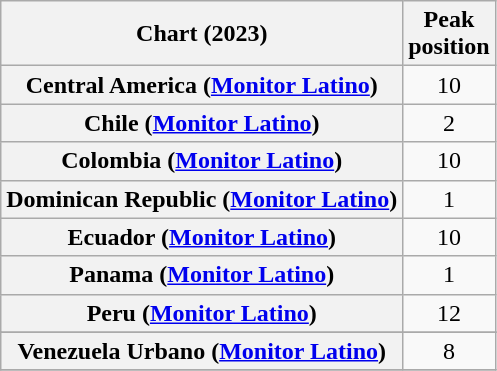<table class="wikitable sortable plainrowheaders" style="text-align:center">
<tr>
<th scope="col">Chart (2023)</th>
<th scope="col">Peak<br>position</th>
</tr>
<tr>
<th scope="row">Central America (<a href='#'>Monitor Latino</a>)</th>
<td>10</td>
</tr>
<tr>
<th scope="row">Chile (<a href='#'>Monitor Latino</a>)</th>
<td>2</td>
</tr>
<tr>
<th scope="row">Colombia (<a href='#'>Monitor Latino</a>)</th>
<td>10</td>
</tr>
<tr>
<th scope="row">Dominican Republic (<a href='#'>Monitor Latino</a>)</th>
<td>1</td>
</tr>
<tr>
<th scope="row">Ecuador (<a href='#'>Monitor Latino</a>)</th>
<td>10</td>
</tr>
<tr>
<th scope="row">Panama (<a href='#'>Monitor Latino</a>)</th>
<td>1</td>
</tr>
<tr>
<th scope="row">Peru (<a href='#'>Monitor Latino</a>)</th>
<td>12</td>
</tr>
<tr>
</tr>
<tr>
</tr>
<tr>
</tr>
<tr>
<th scope="row">Venezuela Urbano (<a href='#'>Monitor Latino</a>)</th>
<td>8</td>
</tr>
<tr>
</tr>
</table>
